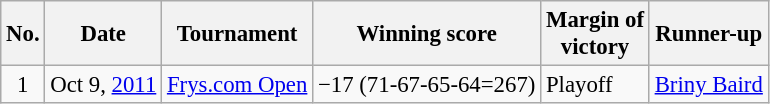<table class="wikitable" style="font-size:95%;">
<tr>
<th>No.</th>
<th>Date</th>
<th>Tournament</th>
<th>Winning score</th>
<th>Margin of<br>victory</th>
<th>Runner-up</th>
</tr>
<tr>
<td align=center>1</td>
<td>Oct 9, <a href='#'>2011</a></td>
<td><a href='#'>Frys.com Open</a></td>
<td>−17 (71-67-65-64=267)</td>
<td>Playoff</td>
<td> <a href='#'>Briny Baird</a></td>
</tr>
</table>
